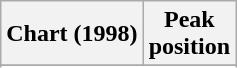<table class="wikitable sortable">
<tr>
<th>Chart (1998)</th>
<th>Peak<br>position</th>
</tr>
<tr>
</tr>
<tr>
</tr>
</table>
